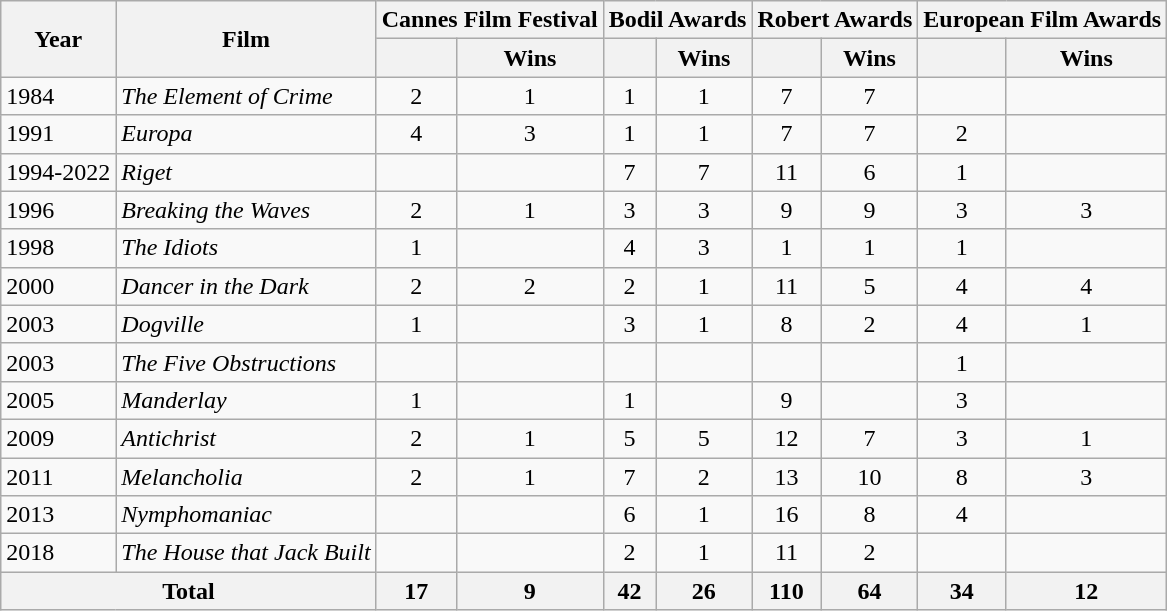<table class="wikitable sortable" style="text-align: center;">
<tr>
<th rowspan="2">Year</th>
<th rowspan="2">Film</th>
<th colspan="2">Cannes Film Festival</th>
<th colspan="2">Bodil Awards</th>
<th colspan="2">Robert Awards</th>
<th colspan="2">European Film Awards</th>
</tr>
<tr>
<th></th>
<th>Wins</th>
<th></th>
<th>Wins</th>
<th></th>
<th>Wins</th>
<th></th>
<th>Wins</th>
</tr>
<tr>
<td style="text-align: left;">1984</td>
<td style="text-align: left;"><em>The Element of Crime</em></td>
<td>2</td>
<td>1</td>
<td>1</td>
<td>1</td>
<td>7</td>
<td>7</td>
<td></td>
<td></td>
</tr>
<tr>
<td style="text-align: left;">1991</td>
<td style="text-align: left;"><em>Europa</em></td>
<td>4</td>
<td>3</td>
<td>1</td>
<td>1</td>
<td>7</td>
<td>7</td>
<td>2</td>
<td></td>
</tr>
<tr>
<td style="text-align: left;">1994-2022</td>
<td style="text-align: left;"><em>Riget</em></td>
<td></td>
<td></td>
<td>7</td>
<td>7</td>
<td>11</td>
<td>6</td>
<td>1</td>
<td></td>
</tr>
<tr>
<td style="text-align: left;">1996</td>
<td style="text-align: left;"><em>Breaking the Waves</em></td>
<td>2</td>
<td>1</td>
<td>3</td>
<td>3</td>
<td>9</td>
<td>9</td>
<td>3</td>
<td>3</td>
</tr>
<tr>
<td style="text-align: left;">1998</td>
<td style="text-align: left;"><em>The Idiots</em></td>
<td>1</td>
<td></td>
<td>4</td>
<td>3</td>
<td>1</td>
<td>1</td>
<td>1</td>
<td></td>
</tr>
<tr>
<td style="text-align: left;">2000</td>
<td style="text-align: left;"><em>Dancer in the Dark</em></td>
<td>2</td>
<td>2</td>
<td>2</td>
<td>1</td>
<td>11</td>
<td>5</td>
<td>4</td>
<td>4</td>
</tr>
<tr>
<td style="text-align: left;">2003</td>
<td style="text-align: left;"><em>Dogville</em></td>
<td>1</td>
<td></td>
<td>3</td>
<td>1</td>
<td>8</td>
<td>2</td>
<td>4</td>
<td>1</td>
</tr>
<tr>
<td style="text-align: left;">2003</td>
<td style="text-align: left;"><em>The Five Obstructions</em></td>
<td></td>
<td></td>
<td></td>
<td></td>
<td></td>
<td></td>
<td>1</td>
<td></td>
</tr>
<tr>
<td style="text-align: left;">2005</td>
<td style="text-align: left;"><em>Manderlay</em></td>
<td>1</td>
<td></td>
<td>1</td>
<td></td>
<td>9</td>
<td></td>
<td>3</td>
<td></td>
</tr>
<tr>
<td style="text-align: left;">2009</td>
<td style="text-align: left;"><em>Antichrist</em></td>
<td>2</td>
<td>1</td>
<td>5</td>
<td>5</td>
<td>12</td>
<td>7</td>
<td>3</td>
<td>1</td>
</tr>
<tr>
<td style="text-align: left;">2011</td>
<td style="text-align: left;"><em>Melancholia</em></td>
<td>2</td>
<td>1</td>
<td>7</td>
<td>2</td>
<td>13</td>
<td>10</td>
<td>8</td>
<td>3</td>
</tr>
<tr>
<td style="text-align: left;">2013</td>
<td style="text-align: left;"><em>Nymphomaniac</em></td>
<td></td>
<td></td>
<td>6</td>
<td>1</td>
<td>16</td>
<td>8</td>
<td>4</td>
<td></td>
</tr>
<tr>
<td style="text-align: left;">2018</td>
<td style="text-align: left;"><em>The House that Jack Built</em></td>
<td></td>
<td></td>
<td>2</td>
<td>1</td>
<td>11</td>
<td>2</td>
<td></td>
<td></td>
</tr>
<tr>
<th colspan="2">Total</th>
<th>17</th>
<th>9</th>
<th>42</th>
<th>26</th>
<th>110</th>
<th>64</th>
<th>34</th>
<th>12</th>
</tr>
</table>
